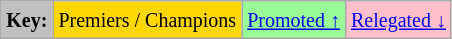<table class="wikitable">
<tr>
<td style="background:Silver;"><small><strong>Key:</strong></small></td>
<td style="background:Gold;"><small>Premiers / Champions</small></td>
<td style="background:PaleGreen;"><small><a href='#'>Promoted ↑</a></small></td>
<td style="background:Pink;"><small><a href='#'>Relegated ↓</a></small></td>
</tr>
</table>
